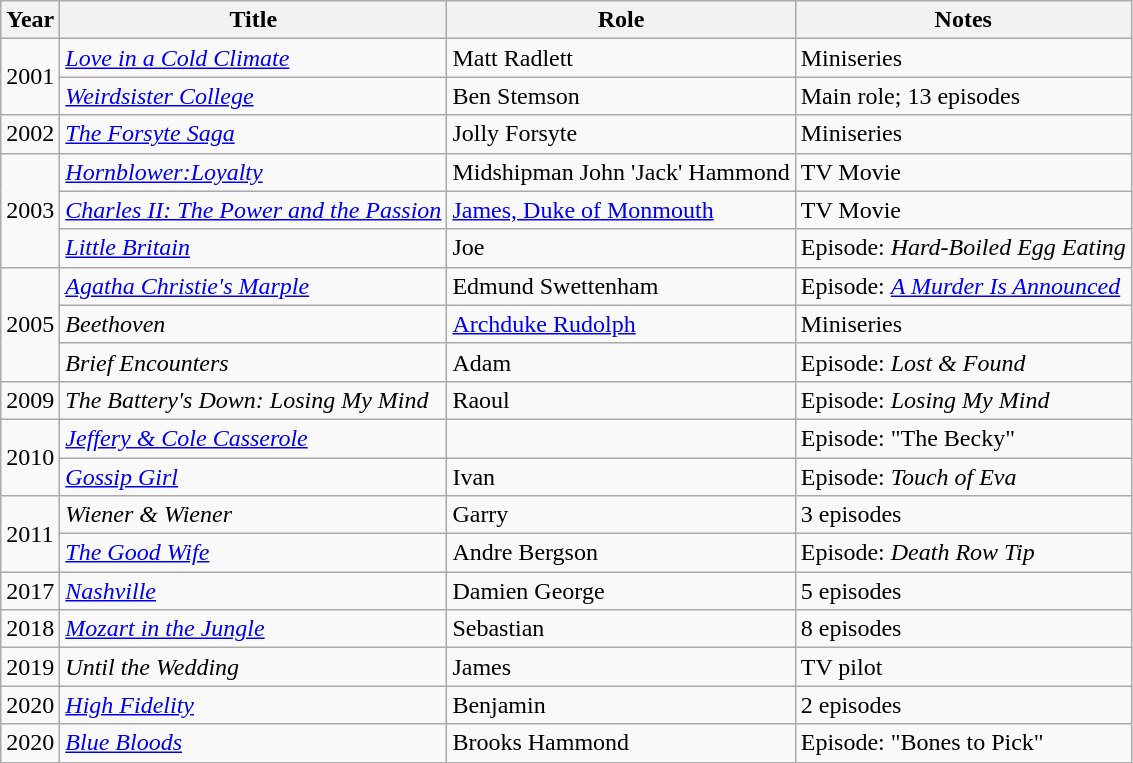<table class="wikitable sortable">
<tr>
<th>Year</th>
<th>Title</th>
<th>Role</th>
<th class="unsortable">Notes</th>
</tr>
<tr>
<td rowspan="2">2001</td>
<td><em><a href='#'>Love in a Cold Climate</a></em></td>
<td>Matt Radlett</td>
<td>Miniseries</td>
</tr>
<tr>
<td><em><a href='#'>Weirdsister College</a></em></td>
<td>Ben Stemson</td>
<td>Main role; 13 episodes</td>
</tr>
<tr>
<td>2002</td>
<td><em><a href='#'>The Forsyte Saga</a></em></td>
<td>Jolly Forsyte</td>
<td>Miniseries</td>
</tr>
<tr>
<td rowspan="3">2003</td>
<td><em><a href='#'>Hornblower:Loyalty</a></em></td>
<td>Midshipman John 'Jack' Hammond</td>
<td>TV Movie</td>
</tr>
<tr>
<td><em><a href='#'>Charles II: The Power and the Passion</a></em></td>
<td><a href='#'>James, Duke of Monmouth</a></td>
<td>TV Movie</td>
</tr>
<tr>
<td><em><a href='#'>Little Britain</a></em></td>
<td>Joe</td>
<td>Episode: <em>Hard-Boiled Egg Eating</em></td>
</tr>
<tr>
<td rowspan="3">2005</td>
<td><em><a href='#'>Agatha Christie's Marple</a></em></td>
<td>Edmund Swettenham</td>
<td>Episode: <em><a href='#'>A Murder Is Announced</a></em></td>
</tr>
<tr>
<td><em>Beethoven</em></td>
<td><a href='#'>Archduke Rudolph</a></td>
<td>Miniseries</td>
</tr>
<tr>
<td><em>Brief Encounters</em></td>
<td>Adam</td>
<td>Episode: <em>Lost & Found</em></td>
</tr>
<tr>
<td>2009</td>
<td><em>The Battery's Down: Losing My Mind</em></td>
<td>Raoul</td>
<td>Episode: <em>Losing My Mind</em></td>
</tr>
<tr>
<td rowspan="2">2010</td>
<td><em><a href='#'>Jeffery & Cole Casserole</a></em></td>
<td></td>
<td>Episode: "The Becky"</td>
</tr>
<tr>
<td><em><a href='#'>Gossip Girl</a></em></td>
<td>Ivan</td>
<td>Episode: <em>Touch of Eva</em></td>
</tr>
<tr>
<td rowspan="2">2011</td>
<td><em>Wiener & Wiener</em></td>
<td>Garry</td>
<td>3 episodes</td>
</tr>
<tr>
<td><em><a href='#'>The Good Wife</a></em></td>
<td>Andre Bergson</td>
<td>Episode: <em>Death Row Tip</em></td>
</tr>
<tr>
<td>2017</td>
<td><em><a href='#'>Nashville</a></em></td>
<td>Damien George</td>
<td>5 episodes</td>
</tr>
<tr>
<td>2018</td>
<td><em><a href='#'>Mozart in the Jungle</a></em></td>
<td>Sebastian</td>
<td>8 episodes</td>
</tr>
<tr>
<td>2019</td>
<td><em>Until the Wedding</em></td>
<td>James</td>
<td>TV pilot</td>
</tr>
<tr>
<td>2020</td>
<td><em><a href='#'>High Fidelity</a></em></td>
<td>Benjamin</td>
<td>2 episodes</td>
</tr>
<tr>
<td>2020</td>
<td><em><a href='#'>Blue Bloods</a></em></td>
<td>Brooks Hammond</td>
<td>Episode: "Bones to Pick"</td>
</tr>
</table>
